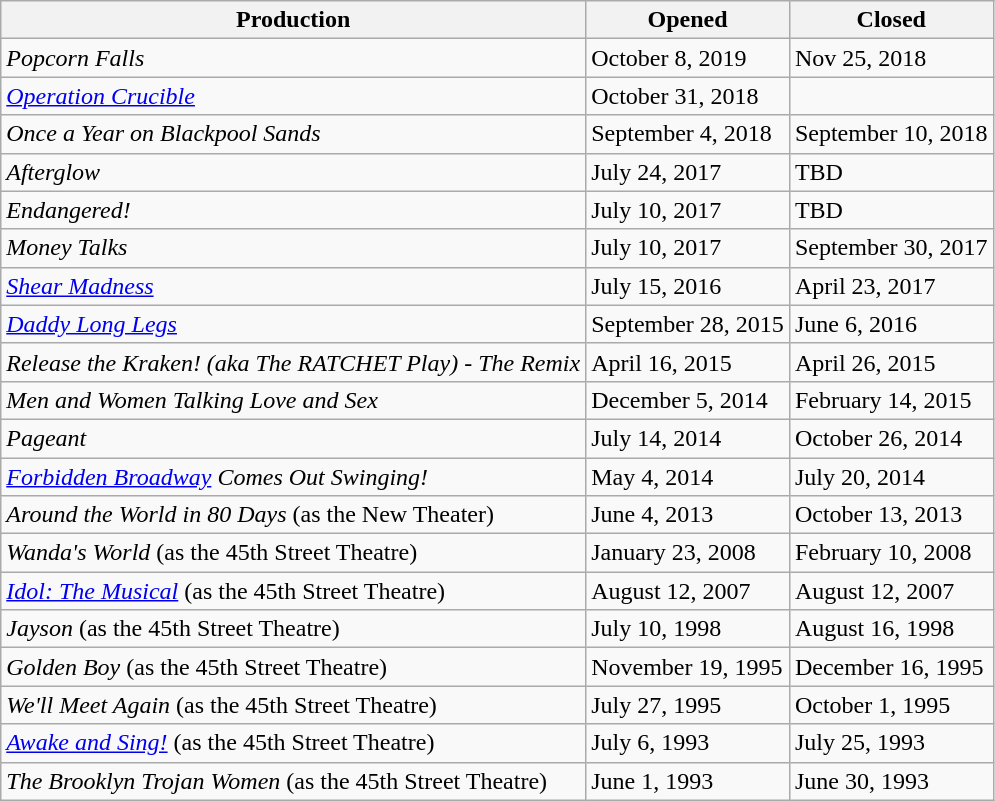<table class="wikitable">
<tr>
<th>Production</th>
<th>Opened</th>
<th>Closed</th>
</tr>
<tr>
<td><em>Popcorn Falls</em></td>
<td>October 8, 2019</td>
<td>Nov 25, 2018</td>
</tr>
<tr>
<td><em><a href='#'>Operation Crucible</a></em></td>
<td>October 31, 2018</td>
</tr>
<tr>
<td><em>Once a Year on Blackpool Sands</em></td>
<td>September 4, 2018</td>
<td>September 10, 2018</td>
</tr>
<tr>
<td><em>Afterglow</em></td>
<td>July 24, 2017</td>
<td>TBD</td>
</tr>
<tr>
<td><em>Endangered!</em></td>
<td>July 10, 2017</td>
<td>TBD</td>
</tr>
<tr>
<td><em>Money Talks</em></td>
<td>July 10, 2017</td>
<td>September 30, 2017</td>
</tr>
<tr>
<td><em><a href='#'>Shear Madness</a></em></td>
<td>July 15, 2016</td>
<td>April 23, 2017</td>
</tr>
<tr>
<td><em><a href='#'>Daddy Long Legs</a></em></td>
<td>September 28, 2015</td>
<td>June 6, 2016</td>
</tr>
<tr>
<td><em>Release the Kraken! (aka The RATCHET Play) - The Remix</em></td>
<td>April 16, 2015</td>
<td>April 26, 2015</td>
</tr>
<tr>
<td><em>Men and Women Talking Love and Sex</em></td>
<td>December 5, 2014</td>
<td>February 14, 2015</td>
</tr>
<tr>
<td><em>Pageant</em></td>
<td>July 14, 2014</td>
<td>October 26, 2014</td>
</tr>
<tr>
<td><em><a href='#'>Forbidden Broadway</a> Comes Out Swinging!</em></td>
<td>May 4, 2014</td>
<td>July 20, 2014</td>
</tr>
<tr>
<td><em>Around the World in 80 Days</em> (as the New Theater)</td>
<td>June 4, 2013</td>
<td>October 13, 2013</td>
</tr>
<tr>
<td><em>Wanda's World</em> (as the 45th Street Theatre)</td>
<td>January 23, 2008</td>
<td>February 10, 2008</td>
</tr>
<tr>
<td><em><a href='#'>Idol: The Musical</a></em> (as the 45th Street Theatre)</td>
<td>August 12, 2007</td>
<td>August 12, 2007</td>
</tr>
<tr>
<td><em>Jayson</em> (as the 45th Street Theatre)</td>
<td>July 10, 1998</td>
<td>August 16, 1998</td>
</tr>
<tr>
<td><em>Golden Boy</em> (as the 45th Street Theatre)</td>
<td>November 19, 1995</td>
<td>December 16, 1995</td>
</tr>
<tr>
<td><em>We'll Meet Again</em> (as the 45th Street Theatre)</td>
<td>July 27, 1995</td>
<td>October 1, 1995</td>
</tr>
<tr>
<td><em><a href='#'>Awake and Sing!</a></em> (as the 45th Street Theatre)</td>
<td>July 6, 1993</td>
<td>July 25, 1993</td>
</tr>
<tr>
<td><em>The Brooklyn Trojan Women</em> (as the 45th Street Theatre)</td>
<td>June 1, 1993</td>
<td>June 30, 1993</td>
</tr>
</table>
